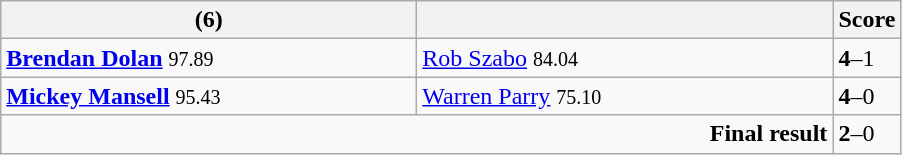<table class="wikitable">
<tr>
<th width=270><strong></strong> (6)</th>
<th width=270></th>
<th>Score</th>
</tr>
<tr>
<td><strong><a href='#'>Brendan Dolan</a></strong> <small><span>97.89</span></small></td>
<td><a href='#'>Rob Szabo</a> <small><span>84.04</span></small></td>
<td><strong>4</strong>–1</td>
</tr>
<tr>
<td><strong><a href='#'>Mickey Mansell</a></strong> <small><span>95.43</span></small></td>
<td><a href='#'>Warren Parry</a> <small><span>75.10</span></small></td>
<td><strong>4</strong>–0</td>
</tr>
<tr>
<td colspan="2" align="right"><strong>Final result</strong></td>
<td><strong>2</strong>–0</td>
</tr>
</table>
